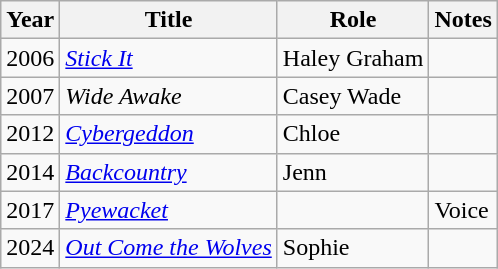<table class="wikitable sortable">
<tr>
<th>Year</th>
<th>Title</th>
<th>Role</th>
<th>Notes</th>
</tr>
<tr>
<td>2006</td>
<td><em><a href='#'>Stick It</a></em></td>
<td>Haley Graham</td>
<td></td>
</tr>
<tr>
<td>2007</td>
<td><em>Wide Awake</em></td>
<td>Casey Wade</td>
<td></td>
</tr>
<tr>
<td>2012</td>
<td><em><a href='#'>Cybergeddon</a></em></td>
<td>Chloe</td>
<td></td>
</tr>
<tr>
<td>2014</td>
<td><em><a href='#'>Backcountry</a></em></td>
<td>Jenn</td>
<td></td>
</tr>
<tr>
<td>2017</td>
<td><em><a href='#'>Pyewacket</a></em></td>
<td></td>
<td>Voice</td>
</tr>
<tr>
<td>2024</td>
<td><em><a href='#'>Out Come the Wolves</a></em></td>
<td>Sophie</td>
<td></td>
</tr>
</table>
